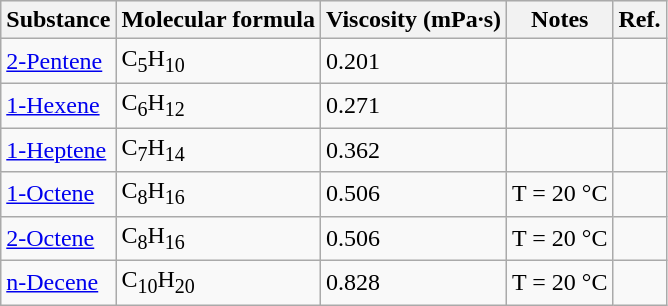<table class="wikitable sortable">
<tr style="background:#efefef;">
<th>Substance</th>
<th>Molecular formula</th>
<th>Viscosity (mPa·s)</th>
<th>Notes</th>
<th>Ref.</th>
</tr>
<tr>
<td><a href='#'>2-Pentene</a></td>
<td>C<sub>5</sub>H<sub>10</sub></td>
<td>0.201</td>
<td></td>
<td></td>
</tr>
<tr>
<td><a href='#'>1-Hexene</a></td>
<td>C<sub>6</sub>H<sub>12</sub></td>
<td>0.271</td>
<td></td>
<td></td>
</tr>
<tr>
<td><a href='#'>1-Heptene</a></td>
<td>C<sub>7</sub>H<sub>14</sub></td>
<td>0.362</td>
<td></td>
<td></td>
</tr>
<tr>
<td><a href='#'>1-Octene</a></td>
<td>C<sub>8</sub>H<sub>16</sub></td>
<td>0.506</td>
<td>T = 20 °C</td>
<td></td>
</tr>
<tr>
<td><a href='#'>2-Octene</a></td>
<td>C<sub>8</sub>H<sub>16</sub></td>
<td>0.506</td>
<td>T = 20 °C</td>
<td></td>
</tr>
<tr>
<td><a href='#'>n-Decene</a></td>
<td>C<sub>10</sub>H<sub>20</sub></td>
<td>0.828</td>
<td>T = 20 °C</td>
<td></td>
</tr>
</table>
